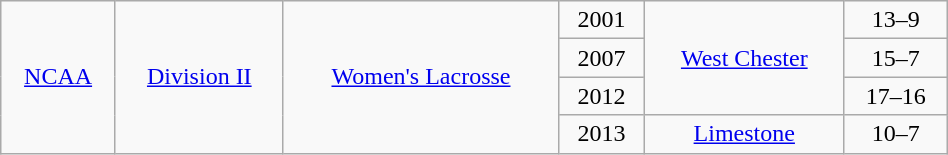<table class="wikitable" width="50%">
<tr align="center">
<td rowspan="4"><a href='#'>NCAA</a></td>
<td rowspan="4"><a href='#'>Division II</a></td>
<td rowspan="4"><a href='#'>Women's Lacrosse</a></td>
<td>2001</td>
<td rowspan="3"><a href='#'>West Chester</a></td>
<td>13–9</td>
</tr>
<tr align="center">
<td>2007</td>
<td>15–7</td>
</tr>
<tr align="center">
<td>2012</td>
<td>17–16</td>
</tr>
<tr align="center">
<td>2013</td>
<td><a href='#'>Limestone</a></td>
<td>10–7</td>
</tr>
</table>
